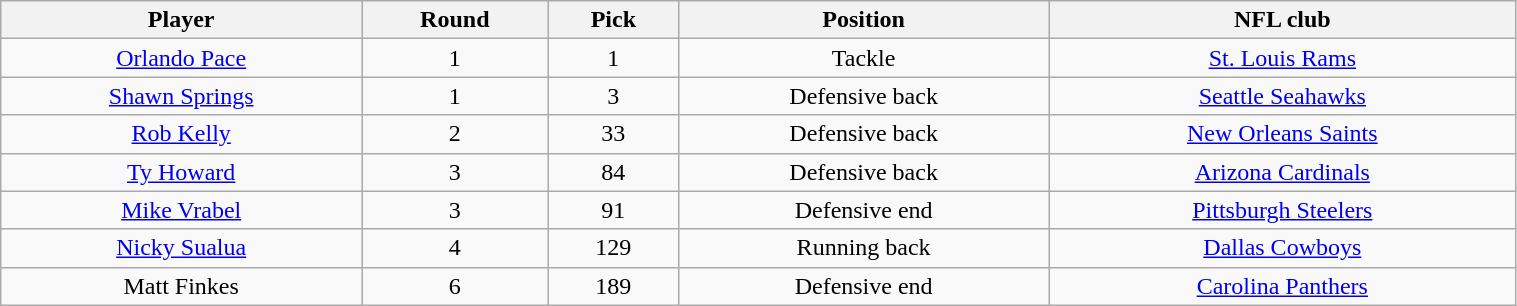<table class="wikitable" width="80%">
<tr>
<th>Player</th>
<th>Round</th>
<th>Pick</th>
<th>Position</th>
<th>NFL club</th>
</tr>
<tr align="center" bgcolor="">
<td><a href='#'>Orlando Pace</a></td>
<td>1</td>
<td>1</td>
<td>Tackle</td>
<td><a href='#'>St. Louis Rams</a></td>
</tr>
<tr align="center" bgcolor="">
<td><a href='#'>Shawn Springs</a></td>
<td>1</td>
<td>3</td>
<td>Defensive back</td>
<td><a href='#'>Seattle Seahawks</a></td>
</tr>
<tr align="center" bgcolor="">
<td><a href='#'>Rob Kelly</a></td>
<td>2</td>
<td>33</td>
<td>Defensive back</td>
<td><a href='#'>New Orleans Saints</a></td>
</tr>
<tr align="center" bgcolor="">
<td><a href='#'>Ty Howard</a></td>
<td>3</td>
<td>84</td>
<td>Defensive back</td>
<td><a href='#'>Arizona Cardinals</a></td>
</tr>
<tr align="center" bgcolor="">
<td><a href='#'>Mike Vrabel</a></td>
<td>3</td>
<td>91</td>
<td>Defensive end</td>
<td><a href='#'>Pittsburgh Steelers</a></td>
</tr>
<tr align="center" bgcolor="">
<td><a href='#'>Nicky Sualua</a></td>
<td>4</td>
<td>129</td>
<td>Running back</td>
<td><a href='#'>Dallas Cowboys</a></td>
</tr>
<tr align="center" bgcolor="">
<td>Matt Finkes</td>
<td>6</td>
<td>189</td>
<td>Defensive end</td>
<td><a href='#'>Carolina Panthers</a></td>
</tr>
</table>
